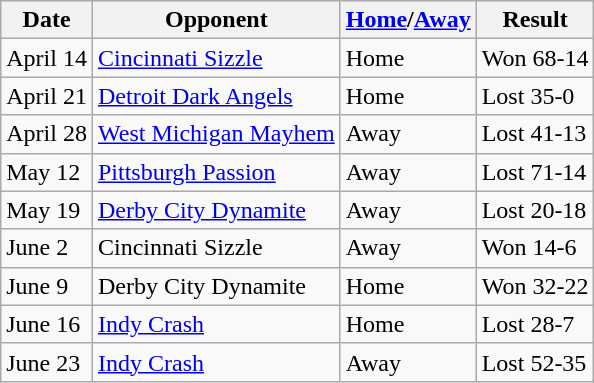<table class="wikitable">
<tr>
<th>Date</th>
<th>Opponent</th>
<th><a href='#'>Home</a>/<a href='#'>Away</a></th>
<th>Result</th>
</tr>
<tr>
<td>April 14</td>
<td><a href='#'>Cincinnati Sizzle</a></td>
<td>Home</td>
<td>Won 68-14</td>
</tr>
<tr>
<td>April 21</td>
<td><a href='#'>Detroit Dark Angels</a></td>
<td>Home</td>
<td>Lost 35-0</td>
</tr>
<tr>
<td>April 28</td>
<td><a href='#'>West Michigan Mayhem</a></td>
<td>Away</td>
<td>Lost 41-13</td>
</tr>
<tr>
<td>May 12</td>
<td><a href='#'>Pittsburgh Passion</a></td>
<td>Away</td>
<td>Lost 71-14</td>
</tr>
<tr>
<td>May 19</td>
<td><a href='#'>Derby City Dynamite</a></td>
<td>Away</td>
<td>Lost 20-18</td>
</tr>
<tr>
<td>June 2</td>
<td>Cincinnati Sizzle</td>
<td>Away</td>
<td>Won 14-6</td>
</tr>
<tr>
<td>June 9</td>
<td>Derby City Dynamite</td>
<td>Home</td>
<td>Won 32-22</td>
</tr>
<tr>
<td>June 16</td>
<td><a href='#'>Indy Crash</a></td>
<td>Home</td>
<td>Lost 28-7</td>
</tr>
<tr>
<td>June 23</td>
<td><a href='#'>Indy Crash</a></td>
<td>Away</td>
<td>Lost 52-35</td>
</tr>
</table>
